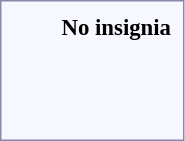<table style="border:1px solid #8888aa; background-color:#f7f8ff; padding:5px; font-size:95%; margin: 0px 12px 12px 0px;">
<tr style="text-align:center;">
<td rowspan=2><strong></strong></td>
<td colspan=8 rowspan=2></td>
<td colspan=2></td>
<td colspan=6></td>
<td colspan=6></td>
<td colspan=4></td>
<td colspan=2 rowspan=2></td>
<td colspan=6></td>
<td colspan=2><strong>No insignia</strong></td>
</tr>
<tr style="text-align:center;">
<td colspan=2><br><br></td>
<td colspan=6><br><br></td>
<td colspan=6><br><br></td>
<td colspan=4><br><br></td>
<td colspan=6><br><br></td>
<td colspan=2><br><br><br></td>
</tr>
</table>
